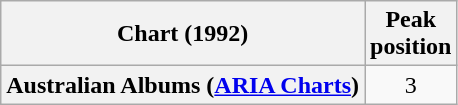<table class="wikitable sortable plainrowheaders" style="text-align:center">
<tr>
<th scope="col">Chart (1992)</th>
<th scope="col">Peak<br>position</th>
</tr>
<tr>
<th scope="row">Australian Albums (<a href='#'>ARIA Charts</a>)</th>
<td>3</td>
</tr>
</table>
